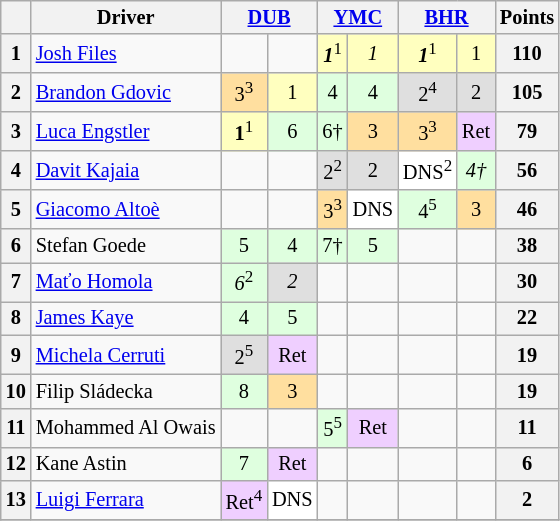<table class="wikitable" style="font-size:85%; text-align:center">
<tr style="background:#f9f9f9" valign="top">
<th valign=middle></th>
<th valign=middle>Driver</th>
<th colspan=2><a href='#'>DUB</a><br></th>
<th colspan=2><a href='#'>YMC</a><br></th>
<th colspan=2><a href='#'>BHR</a><br></th>
<th valign=middle>Points</th>
</tr>
<tr>
<th>1</th>
<td align="left"> <a href='#'>Josh Files</a></td>
<td></td>
<td></td>
<td style="background:#ffffbf;"><strong><em>1</em></strong><sup>1</sup></td>
<td style="background:#ffffbf;"><em>1</em></td>
<td style="background:#ffffbf;"><strong><em>1</em></strong><sup>1</sup></td>
<td style="background:#ffffbf;">1</td>
<th>110</th>
</tr>
<tr>
<th>2</th>
<td align="left"> <a href='#'>Brandon Gdovic</a></td>
<td style="background:#ffdf9f;">3<sup>3</sup></td>
<td style="background:#ffffbf;">1</td>
<td style="background:#dfffdf;">4</td>
<td style="background:#dfffdf;">4</td>
<td style="background:#dfdfdf;">2<sup>4</sup></td>
<td style="background:#dfdfdf;">2</td>
<th>105</th>
</tr>
<tr>
<th>3</th>
<td align="left"> <a href='#'>Luca Engstler</a></td>
<td style="background:#ffffbf;"><strong>1</strong><sup>1</sup></td>
<td style="background:#dfffdf;">6</td>
<td style="background:#dfffdf;">6†</td>
<td style="background:#ffdf9f;">3</td>
<td style="background:#ffdf9f;">3<sup>3</sup></td>
<td style="background:#efcfff;">Ret</td>
<th>79</th>
</tr>
<tr>
<th>4</th>
<td align=left> <a href='#'>Davit Kajaia</a></td>
<td></td>
<td></td>
<td style="background:#dfdfdf;">2<sup>2</sup></td>
<td style="background:#dfdfdf;">2</td>
<td style="background:#ffffff;">DNS<sup>2</sup></td>
<td style="background:#dfffdf;"><em>4†</em></td>
<th>56</th>
</tr>
<tr>
<th>5</th>
<td align="left"> <a href='#'>Giacomo Altoè</a></td>
<td></td>
<td></td>
<td style="background:#ffdf9f;">3<sup>3</sup></td>
<td style="background:#ffffff;">DNS</td>
<td style="background:#dfffdf;">4<sup>5</sup></td>
<td style="background:#ffdf9f;">3</td>
<th>46</th>
</tr>
<tr>
<th>6</th>
<td align="left"> Stefan Goede</td>
<td style="background:#dfffdf;">5</td>
<td style="background:#dfffdf;">4</td>
<td style="background:#dfffdf;">7†</td>
<td style="background:#dfffdf;">5</td>
<td></td>
<td></td>
<th>38</th>
</tr>
<tr>
<th>7</th>
<td align="left"> <a href='#'>Maťo Homola</a></td>
<td style="background:#dfffdf;"><em>6</em><sup>2</sup></td>
<td style="background:#dfdfdf;"><em>2</em></td>
<td></td>
<td></td>
<td></td>
<td></td>
<th>30</th>
</tr>
<tr>
<th>8</th>
<td align="left"> <a href='#'>James Kaye</a></td>
<td style="background:#dfffdf;">4</td>
<td style="background:#dfffdf;">5</td>
<td></td>
<td></td>
<td></td>
<td></td>
<th>22</th>
</tr>
<tr>
<th>9</th>
<td align="left"> <a href='#'>Michela Cerruti</a></td>
<td style="background:#dfdfdf;">2<sup>5</sup></td>
<td style="background:#efcfff;">Ret</td>
<td></td>
<td></td>
<td></td>
<td></td>
<th>19</th>
</tr>
<tr>
<th>10</th>
<td align="left"> Filip Sládecka</td>
<td style="background:#dfffdf;">8</td>
<td style="background:#ffdf9f;">3</td>
<td></td>
<td></td>
<td></td>
<td></td>
<th>19</th>
</tr>
<tr>
<th>11</th>
<td align=left> Mohammed Al Owais</td>
<td></td>
<td></td>
<td style="background:#dfffdf;">5<sup>5</sup></td>
<td style="background:#efcfff;">Ret</td>
<td></td>
<td></td>
<th>11</th>
</tr>
<tr>
<th>12</th>
<td align=left> Kane Astin</td>
<td style="background:#dfffdf;">7</td>
<td style="background:#efcfff;">Ret</td>
<td></td>
<td></td>
<td></td>
<td></td>
<th>6</th>
</tr>
<tr>
<th>13</th>
<td align=left> <a href='#'>Luigi Ferrara</a></td>
<td style="background:#efcfff;">Ret<sup>4</sup></td>
<td style="background:#ffffff;">DNS</td>
<td></td>
<td></td>
<td></td>
<td></td>
<th>2</th>
</tr>
<tr>
</tr>
</table>
